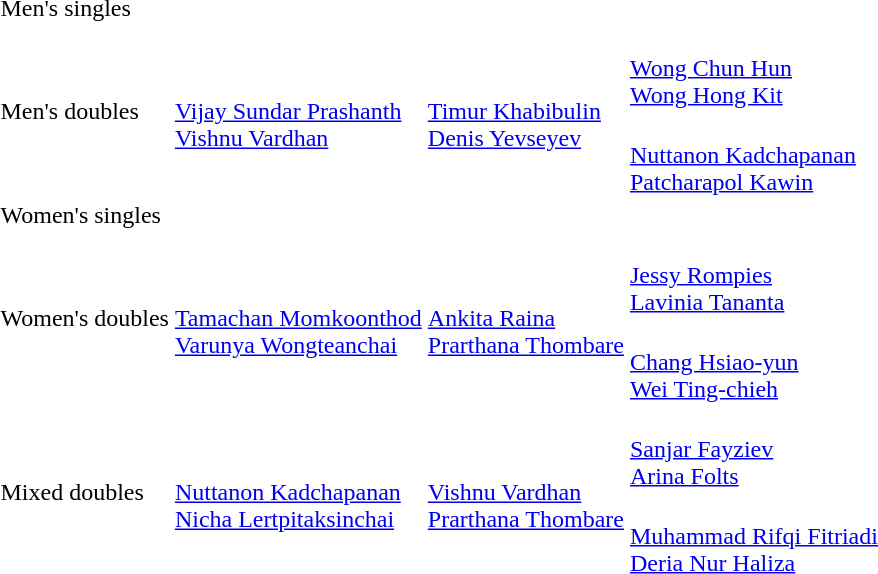<table>
<tr>
<td rowspan=2>Men's singles</td>
<td rowspan=2></td>
<td rowspan=2></td>
<td></td>
</tr>
<tr>
<td></td>
</tr>
<tr>
<td rowspan=2>Men's doubles</td>
<td rowspan=2><br><a href='#'>Vijay Sundar Prashanth</a><br><a href='#'>Vishnu Vardhan</a></td>
<td rowspan=2><br><a href='#'>Timur Khabibulin</a><br><a href='#'>Denis Yevseyev</a></td>
<td><br><a href='#'>Wong Chun Hun</a><br><a href='#'>Wong Hong Kit</a></td>
</tr>
<tr>
<td><br><a href='#'>Nuttanon Kadchapanan</a><br><a href='#'>Patcharapol Kawin</a></td>
</tr>
<tr>
<td rowspan=2>Women's singles</td>
<td rowspan=2></td>
<td rowspan=2></td>
<td></td>
</tr>
<tr>
<td></td>
</tr>
<tr>
<td rowspan=2>Women's doubles</td>
<td rowspan=2><br><a href='#'>Tamachan Momkoonthod</a><br><a href='#'>Varunya Wongteanchai</a></td>
<td rowspan=2><br><a href='#'>Ankita Raina</a><br><a href='#'>Prarthana Thombare</a></td>
<td><br><a href='#'>Jessy Rompies</a><br><a href='#'>Lavinia Tananta</a></td>
</tr>
<tr>
<td><br><a href='#'>Chang Hsiao-yun</a><br><a href='#'>Wei Ting-chieh</a></td>
</tr>
<tr>
<td rowspan=2>Mixed doubles</td>
<td rowspan=2><br><a href='#'>Nuttanon Kadchapanan</a><br><a href='#'>Nicha Lertpitaksinchai</a></td>
<td rowspan=2><br><a href='#'>Vishnu Vardhan</a><br><a href='#'>Prarthana Thombare</a></td>
<td><br><a href='#'>Sanjar Fayziev</a><br><a href='#'>Arina Folts</a></td>
</tr>
<tr>
<td><br><a href='#'>Muhammad Rifqi Fitriadi</a><br><a href='#'>Deria Nur Haliza</a></td>
</tr>
</table>
